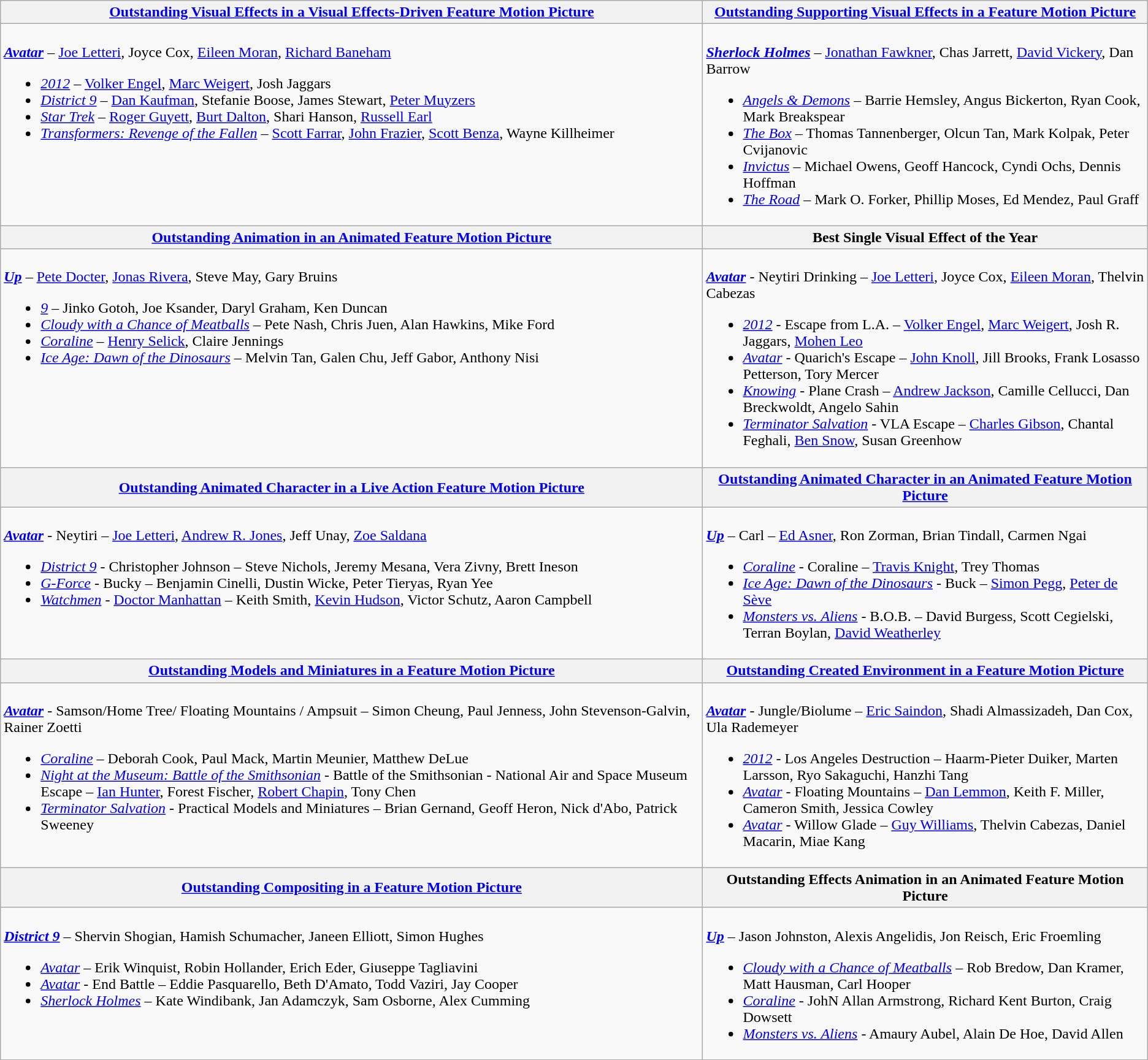<table class=wikitable style="width=100%">
<tr>
<th style="width=50%"><strong><a href='#'>Outstanding Visual Effects in a Visual Effects-Driven Feature Motion Picture</a></strong></th>
<th style="width=50%"><strong><a href='#'>Outstanding Supporting Visual Effects in a Feature Motion Picture</a></strong></th>
</tr>
<tr>
<td valign="top"><br><strong><em><a href='#'>Avatar</a></em></strong> – <a href='#'>Joe Letteri</a>, Joyce Cox, <a href='#'>Eileen Moran</a>, <a href='#'>Richard Baneham</a><ul><li><em> <a href='#'>2012</a></em> – <a href='#'>Volker Engel</a>, <a href='#'>Marc Weigert</a>, Josh Jaggars</li><li><em><a href='#'>District 9</a></em> – <a href='#'>Dan Kaufman</a>, Stefanie Boose, James Stewart, <a href='#'>Peter Muyzers</a></li><li><em><a href='#'>Star Trek</a></em> – <a href='#'>Roger Guyett</a>, <a href='#'>Burt Dalton</a>, Shari Hanson, <a href='#'>Russell Earl</a></li><li><em><a href='#'>Transformers: Revenge of the Fallen</a></em> – <a href='#'>Scott Farrar</a>, <a href='#'>John Frazier</a>, <a href='#'>Scott Benza</a>, Wayne Killheimer</li></ul></td>
<td valign="top"><br><strong><em><a href='#'>Sherlock Holmes</a></em></strong> – <a href='#'>Jonathan Fawkner</a>, Chas Jarrett, <a href='#'>David Vickery</a>, Dan Barrow<ul><li><em><a href='#'>Angels & Demons</a></em> – Barrie Hemsley, Angus Bickerton, Ryan Cook, Mark Breakspear</li><li><em><a href='#'>The Box</a></em> – Thomas Tannenberger, Olcun Tan, Mark Kolpak, Peter Cvijanovic</li><li><em><a href='#'>Invictus</a></em> – Michael Owens, Geoff Hancock, Cyndi Ochs, Dennis Hoffman</li><li><em><a href='#'>The Road</a></em> – Mark O. Forker, Phillip Moses, Ed Mendez, Paul Graff</li></ul></td>
</tr>
<tr>
<th style="width=50%"><strong><a href='#'>Outstanding Animation in an Animated Feature Motion Picture</a></strong></th>
<th style="width=50%"><strong>Best Single Visual Effect of the Year</strong></th>
</tr>
<tr>
<td valign="top"><br><strong><em><a href='#'>Up</a></em></strong> – <a href='#'>Pete Docter</a>, <a href='#'>Jonas Rivera</a>, Steve May, Gary Bruins<ul><li><em><a href='#'>9</a></em> – Jinko Gotoh, Joe Ksander, Daryl Graham, Ken Duncan</li><li><em><a href='#'>Cloudy with a Chance of Meatballs</a></em> – Pete Nash, Chris Juen, Alan Hawkins, Mike Ford</li><li><em><a href='#'>Coraline</a></em> – <a href='#'>Henry Selick</a>, Claire Jennings</li><li><em><a href='#'>Ice Age: Dawn of the Dinosaurs</a></em> – Melvin Tan, Galen Chu, Jeff Gabor, Anthony Nisi</li></ul></td>
<td valign="top"><br><strong><em> <a href='#'>Avatar</a></em></strong> - Neytiri Drinking – <a href='#'>Joe Letteri</a>, Joyce Cox, <a href='#'>Eileen Moran</a>, Thelvin Cabezas<ul><li><em><a href='#'>2012</a></em> - Escape from L.A. – <a href='#'>Volker Engel</a>, <a href='#'>Marc Weigert</a>, Josh R. Jaggars, <a href='#'>Mohen Leo</a></li><li><em> <a href='#'>Avatar</a></em> - Quarich's Escape – <a href='#'>John Knoll</a>, Jill Brooks, Frank Losasso Petterson, Tory Mercer</li><li><em><a href='#'>Knowing</a></em> - Plane Crash – <a href='#'>Andrew Jackson</a>, Camille Cellucci, Dan Breckwoldt, Angelo Sahin</li><li><em><a href='#'>Terminator Salvation</a></em> - VLA Escape – <a href='#'>Charles Gibson</a>, Chantal Feghali, <a href='#'>Ben Snow</a>, Susan Greenhow</li></ul></td>
</tr>
<tr>
<th style="width=50%"><strong><a href='#'>Outstanding Animated Character in a Live Action Feature Motion Picture</a></strong></th>
<th style="width=50%"><strong><a href='#'>Outstanding Animated Character in an Animated Feature Motion Picture</a></strong></th>
</tr>
<tr>
<td valign="top"><br><strong><em> <a href='#'>Avatar</a></em></strong> - Neytiri – <a href='#'>Joe Letteri</a>, <a href='#'>Andrew R. Jones</a>, Jeff Unay, <a href='#'>Zoe Saldana</a><ul><li><em><a href='#'>District 9</a></em> - Christopher Johnson – Steve Nichols, Jeremy Mesana, Vera Zivny, Brett Ineson</li><li><em><a href='#'>G-Force</a></em> - Bucky – Benjamin Cinelli, Dustin Wicke, Peter Tieryas, Ryan Yee</li><li><em><a href='#'>Watchmen</a></em> - <a href='#'>Doctor Manhattan</a> – Keith Smith, <a href='#'>Kevin Hudson</a>, Victor Schutz, Aaron Campbell</li></ul></td>
<td valign="top"><br><strong><em><a href='#'>Up</a></em></strong> – Carl – <a href='#'>Ed Asner</a>, Ron Zorman, Brian Tindall, Carmen Ngai<ul><li><em><a href='#'>Coraline</a></em> - Coraline – <a href='#'>Travis Knight</a>, Trey Thomas</li><li><em><a href='#'>Ice Age: Dawn of the Dinosaurs</a></em> - Buck – <a href='#'>Simon Pegg</a>, <a href='#'>Peter de Sève</a></li><li><em><a href='#'>Monsters vs. Aliens</a></em> - B.O.B. – David Burgess, Scott Cegielski, Terran Boylan, <a href='#'>David Weatherley</a></li></ul></td>
</tr>
<tr>
<th style="width=50%"><strong><a href='#'>Outstanding Models and Miniatures in a Feature Motion Picture</a></strong></th>
<th style="width=50%"><strong><a href='#'>Outstanding Created Environment in a Feature Motion Picture</a></strong></th>
</tr>
<tr>
<td valign="top"><br><strong><em> <a href='#'>Avatar</a></em></strong> - Samson/Home Tree/ Floating Mountains / Ampsuit – Simon Cheung, Paul Jenness, John Stevenson-Galvin, Rainer Zoetti<ul><li><em><a href='#'>Coraline</a></em> – Deborah Cook, Paul Mack, Martin Meunier, Matthew DeLue</li><li><em><a href='#'>Night at the Museum: Battle of the Smithsonian</a></em> - Battle of the Smithsonian - National Air and Space Museum Escape – <a href='#'>Ian Hunter</a>, Forest Fischer, <a href='#'>Robert Chapin</a>, Tony Chen</li><li><em><a href='#'>Terminator Salvation</a></em> - Practical Models and Miniatures – Brian Gernand, Geoff Heron, Nick d'Abo, Patrick Sweeney</li></ul></td>
<td valign="top"><br><strong><em> <a href='#'>Avatar</a></em></strong> - Jungle/Biolume – <a href='#'>Eric Saindon</a>, Shadi Almassizadeh, Dan Cox, Ula Rademeyer<ul><li><em><a href='#'>2012</a></em> - Los Angeles Destruction – Haarm-Pieter Duiker, Marten Larsson, Ryo Sakaguchi, Hanzhi Tang</li><li><em> <a href='#'>Avatar</a></em> - Floating Mountains – <a href='#'>Dan Lemmon</a>, Keith F. Miller, Cameron Smith, Jessica Cowley</li><li><em> <a href='#'>Avatar</a></em> - Willow Glade – <a href='#'>Guy Williams</a>, Thelvin Cabezas, Daniel Macarin, Miae Kang</li></ul></td>
</tr>
<tr>
<th style="width=50%"><strong><a href='#'>Outstanding Compositing in a Feature Motion Picture</a></strong></th>
<th style="width=50%"><strong>Outstanding Effects Animation in an Animated Feature Motion Picture</strong></th>
</tr>
<tr>
<td valign="top"><br><strong><em><a href='#'>District 9</a></em></strong> – Shervin Shogian, Hamish Schumacher, Janeen Elliott, Simon Hughes<ul><li><em><a href='#'>Avatar</a></em> – Erik Winquist, Robin Hollander, Erich Eder, Giuseppe Tagliavini</li><li><em><a href='#'>Avatar</a></em> - End Battle – Eddie Pasquarello, Beth D'Amato, Todd Vaziri, Jay Cooper</li><li><em><a href='#'>Sherlock Holmes</a></em> – Kate Windibank, Jan Adamczyk, Sam Osborne, Alex Cumming</li></ul></td>
<td valign="top"><br><strong><em><a href='#'>Up</a></em></strong> – Jason Johnston, Alexis Angelidis, Jon Reisch, Eric Froemling<ul><li><em><a href='#'>Cloudy with a Chance of Meatballs</a></em> – Rob Bredow, Dan Kramer, Matt Hausman, Carl Hooper</li><li><em><a href='#'>Coraline</a></em> - JohN Allan Armstrong, Richard Kent Burton, Craig Dowsett</li><li><em><a href='#'>Monsters vs. Aliens</a></em> - Amaury Aubel, Alain De Hoe, David Allen</li></ul></td>
</tr>
<tr>
</tr>
</table>
